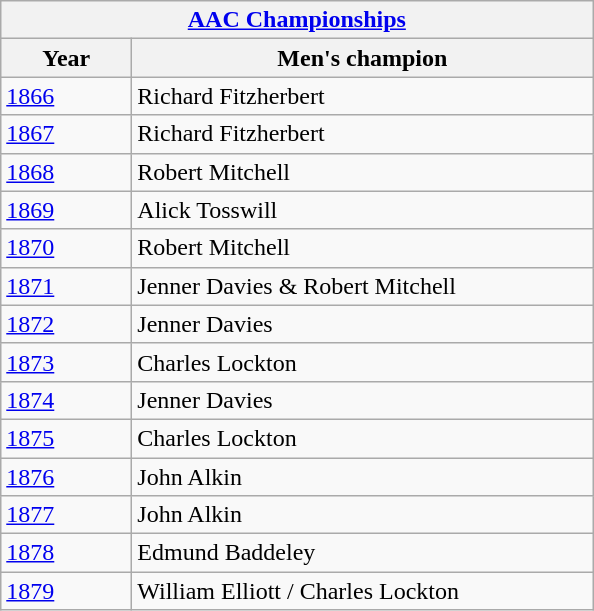<table class="wikitable">
<tr>
<th colspan="2"><a href='#'>AAC Championships</a><br></th>
</tr>
<tr>
<th width=80>Year</th>
<th width=300>Men's champion</th>
</tr>
<tr>
<td><a href='#'>1866</a></td>
<td>Richard Fitzherbert</td>
</tr>
<tr>
<td><a href='#'>1867</a></td>
<td>Richard Fitzherbert</td>
</tr>
<tr>
<td><a href='#'>1868</a></td>
<td>Robert Mitchell</td>
</tr>
<tr>
<td><a href='#'>1869</a></td>
<td>Alick Tosswill</td>
</tr>
<tr>
<td><a href='#'>1870</a></td>
<td>Robert Mitchell</td>
</tr>
<tr>
<td><a href='#'>1871</a></td>
<td>Jenner Davies & Robert Mitchell</td>
</tr>
<tr>
<td><a href='#'>1872</a></td>
<td>Jenner Davies</td>
</tr>
<tr>
<td><a href='#'>1873</a></td>
<td>Charles Lockton</td>
</tr>
<tr>
<td><a href='#'>1874</a></td>
<td>Jenner Davies</td>
</tr>
<tr>
<td><a href='#'>1875</a></td>
<td>Charles Lockton</td>
</tr>
<tr>
<td><a href='#'>1876</a></td>
<td>John Alkin</td>
</tr>
<tr>
<td><a href='#'>1877</a></td>
<td>John Alkin</td>
</tr>
<tr>
<td><a href='#'>1878</a></td>
<td>Edmund Baddeley</td>
</tr>
<tr>
<td><a href='#'>1879</a></td>
<td>William Elliott / Charles Lockton</td>
</tr>
</table>
